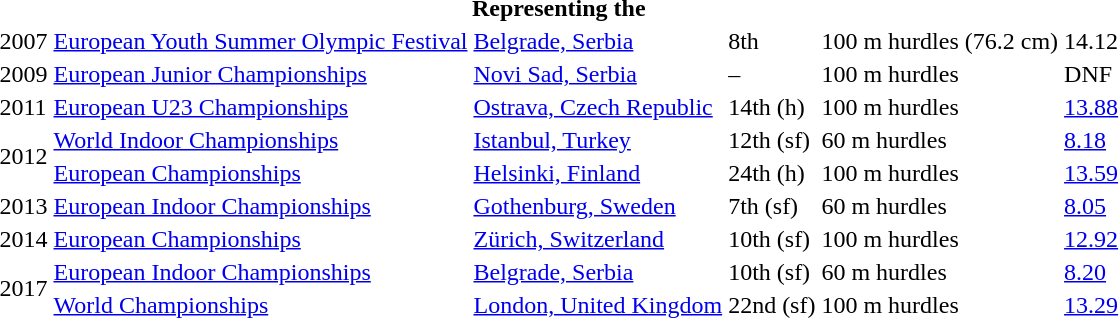<table>
<tr>
<th colspan="6">Representing the </th>
</tr>
<tr>
<td>2007</td>
<td><a href='#'>European Youth Summer Olympic Festival</a></td>
<td><a href='#'>Belgrade, Serbia</a></td>
<td>8th</td>
<td>100 m hurdles (76.2 cm)</td>
<td>14.12</td>
</tr>
<tr>
<td>2009</td>
<td><a href='#'>European Junior Championships</a></td>
<td><a href='#'>Novi Sad, Serbia</a></td>
<td>–</td>
<td>100 m hurdles</td>
<td>DNF</td>
</tr>
<tr>
<td>2011</td>
<td><a href='#'>European U23 Championships</a></td>
<td><a href='#'>Ostrava, Czech Republic</a></td>
<td>14th (h)</td>
<td>100 m hurdles</td>
<td><a href='#'>13.88</a></td>
</tr>
<tr>
<td rowspan=2>2012</td>
<td><a href='#'>World Indoor Championships</a></td>
<td><a href='#'>Istanbul, Turkey</a></td>
<td>12th (sf)</td>
<td>60 m hurdles</td>
<td><a href='#'>8.18</a></td>
</tr>
<tr>
<td><a href='#'>European Championships</a></td>
<td><a href='#'>Helsinki, Finland</a></td>
<td>24th (h)</td>
<td>100 m hurdles</td>
<td><a href='#'>13.59</a></td>
</tr>
<tr>
<td>2013</td>
<td><a href='#'>European Indoor Championships</a></td>
<td><a href='#'>Gothenburg, Sweden</a></td>
<td>7th (sf)</td>
<td>60 m hurdles</td>
<td><a href='#'>8.05</a></td>
</tr>
<tr>
<td>2014</td>
<td><a href='#'>European Championships</a></td>
<td><a href='#'>Zürich, Switzerland</a></td>
<td>10th (sf)</td>
<td>100 m hurdles</td>
<td><a href='#'>12.92</a></td>
</tr>
<tr>
<td rowspan=2>2017</td>
<td><a href='#'>European Indoor Championships</a></td>
<td><a href='#'>Belgrade, Serbia</a></td>
<td>10th (sf)</td>
<td>60 m hurdles</td>
<td><a href='#'>8.20</a></td>
</tr>
<tr>
<td><a href='#'>World Championships</a></td>
<td><a href='#'>London, United Kingdom</a></td>
<td>22nd (sf)</td>
<td>100 m hurdles</td>
<td><a href='#'>13.29</a></td>
</tr>
</table>
